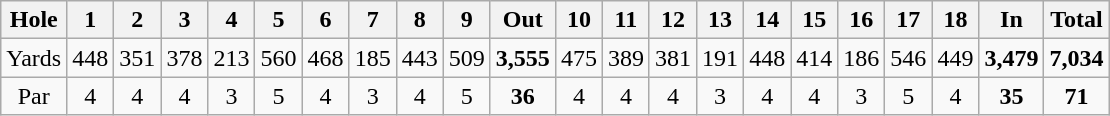<table class="wikitable" style="text-align:center">
<tr>
<th>Hole</th>
<th>1</th>
<th>2</th>
<th>3</th>
<th>4</th>
<th>5</th>
<th>6</th>
<th>7</th>
<th>8</th>
<th>9</th>
<th>Out</th>
<th>10</th>
<th>11</th>
<th>12</th>
<th>13</th>
<th>14</th>
<th>15</th>
<th>16</th>
<th>17</th>
<th>18</th>
<th>In</th>
<th>Total</th>
</tr>
<tr>
<td>Yards</td>
<td>448</td>
<td>351</td>
<td>378</td>
<td>213</td>
<td>560</td>
<td>468</td>
<td>185</td>
<td>443</td>
<td>509</td>
<td><strong>3,555</strong></td>
<td>475</td>
<td>389</td>
<td>381</td>
<td>191</td>
<td>448</td>
<td>414</td>
<td>186</td>
<td>546</td>
<td>449</td>
<td><strong>3,479</strong></td>
<td><strong>7,034</strong></td>
</tr>
<tr>
<td>Par</td>
<td>4</td>
<td>4</td>
<td>4</td>
<td>3</td>
<td>5</td>
<td>4</td>
<td>3</td>
<td>4</td>
<td>5</td>
<td><strong>36</strong></td>
<td>4</td>
<td>4</td>
<td>4</td>
<td>3</td>
<td>4</td>
<td>4</td>
<td>3</td>
<td>5</td>
<td>4</td>
<td><strong>35</strong></td>
<td><strong>71</strong></td>
</tr>
</table>
